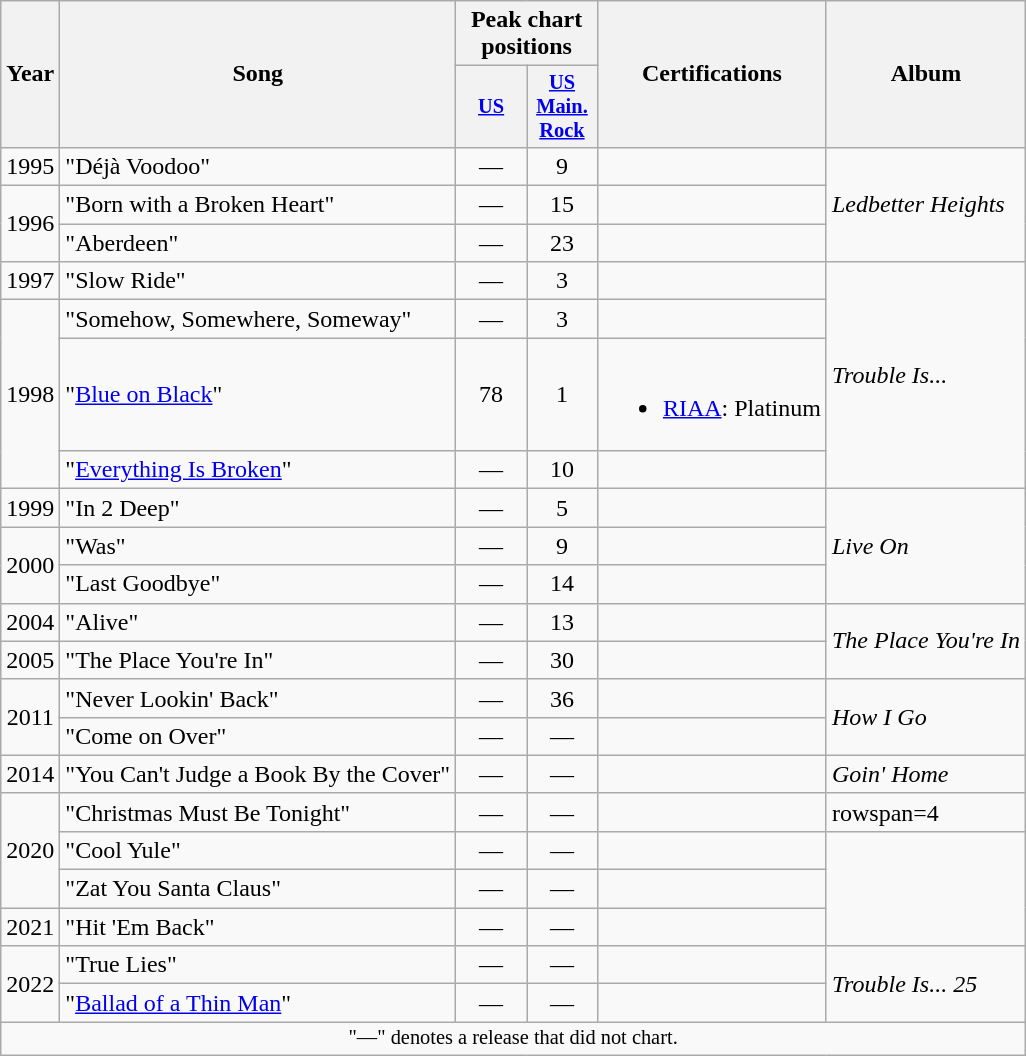<table class="wikitable">
<tr>
<th rowspan="2">Year</th>
<th rowspan="2">Song</th>
<th colspan="2">Peak chart positions</th>
<th rowspan="2">Certifications</th>
<th rowspan="2">Album</th>
</tr>
<tr>
<th style="width:3em;font-size:85%"><a href='#'>US</a><br></th>
<th style="width:3em;font-size:85%"><a href='#'>US<br>Main. Rock</a><br></th>
</tr>
<tr>
<td style="text-align:center;">1995</td>
<td>"Déjà Voodoo"</td>
<td style="text-align:center;">—</td>
<td style="text-align:center;">9</td>
<td></td>
<td rowspan="3"><em>Ledbetter Heights</em></td>
</tr>
<tr>
<td style="text-align:center;" rowspan="2">1996</td>
<td>"Born with a Broken Heart"</td>
<td style="text-align:center;">—</td>
<td style="text-align:center;">15</td>
<td></td>
</tr>
<tr>
<td>"Aberdeen"</td>
<td style="text-align:center;">—</td>
<td style="text-align:center;">23</td>
<td></td>
</tr>
<tr>
<td style="text-align:center;">1997</td>
<td>"Slow Ride"</td>
<td style="text-align:center;">—</td>
<td style="text-align:center;">3</td>
<td></td>
<td rowspan="4"><em>Trouble Is...</em></td>
</tr>
<tr>
<td style="text-align:center;" rowspan="3">1998</td>
<td>"Somehow, Somewhere, Someway"</td>
<td style="text-align:center;">—</td>
<td style="text-align:center;">3</td>
<td></td>
</tr>
<tr>
<td>"<a href='#'>Blue on Black</a>"</td>
<td style="text-align:center;">78</td>
<td style="text-align:center;">1</td>
<td><br><ul><li><a href='#'>RIAA</a>: Platinum</li></ul></td>
</tr>
<tr>
<td>"<a href='#'>Everything Is Broken</a>"</td>
<td style="text-align:center;">—</td>
<td style="text-align:center;">10</td>
<td></td>
</tr>
<tr>
<td style="text-align:center;">1999</td>
<td>"In 2 Deep"</td>
<td style="text-align:center;">—</td>
<td style="text-align:center;">5</td>
<td></td>
<td rowspan="3"><em>Live On</em></td>
</tr>
<tr>
<td style="text-align:center;" rowspan="2">2000</td>
<td>"Was"</td>
<td style="text-align:center;">—</td>
<td style="text-align:center;">9</td>
<td></td>
</tr>
<tr>
<td>"Last Goodbye"</td>
<td style="text-align:center;">—</td>
<td style="text-align:center;">14</td>
<td></td>
</tr>
<tr>
<td style="text-align:center;">2004</td>
<td>"Alive"</td>
<td style="text-align:center;">—</td>
<td style="text-align:center;">13</td>
<td></td>
<td rowspan="2"><em>The Place You're In</em></td>
</tr>
<tr>
<td style="text-align:center;">2005</td>
<td>"The Place You're In"</td>
<td style="text-align:center;">—</td>
<td style="text-align:center;">30</td>
<td></td>
</tr>
<tr>
<td style="text-align:center;" rowspan="2">2011</td>
<td>"Never Lookin' Back"</td>
<td style="text-align:center;">—</td>
<td style="text-align:center;">36</td>
<td></td>
<td rowspan="2"><em>How I Go</em></td>
</tr>
<tr>
<td>"Come on Over"</td>
<td style="text-align:center;">—</td>
<td style="text-align:center;">—</td>
<td></td>
</tr>
<tr>
<td style="text-align:center;">2014</td>
<td>"You Can't Judge a Book By the Cover"</td>
<td style="text-align:center;">—</td>
<td style="text-align:center;">—</td>
<td></td>
<td><em>Goin' Home</em></td>
</tr>
<tr>
<td style="text-align:center;" rowspan="3">2020</td>
<td>"Christmas Must Be Tonight"</td>
<td style="text-align:center;">—</td>
<td style="text-align:center;">—</td>
<td></td>
<td>rowspan=4 </td>
</tr>
<tr>
<td>"Cool Yule"</td>
<td style="text-align:center;">—</td>
<td style="text-align:center;">—</td>
<td></td>
</tr>
<tr>
<td>"Zat You Santa Claus"</td>
<td style="text-align:center;">—</td>
<td style="text-align:center;">—</td>
<td></td>
</tr>
<tr>
<td style="text-align:center;">2021</td>
<td>"Hit 'Em Back"<br> </td>
<td style="text-align:center;">—</td>
<td style="text-align:center;">—</td>
<td></td>
</tr>
<tr>
<td rowspan=2 style="text-align:center;">2022</td>
<td>"True Lies"</td>
<td style="text-align:center;">—</td>
<td style="text-align:center;">—</td>
<td></td>
<td rowspan="2"><em>Trouble Is... 25</em></td>
</tr>
<tr>
<td>"<a href='#'>Ballad of a Thin Man</a>"</td>
<td style="text-align:center;">—</td>
<td style="text-align:center;">—</td>
<td></td>
</tr>
<tr>
<td colspan="9" style="text-align:center; font-size:85%">"—" denotes a release that did not chart.</td>
</tr>
</table>
